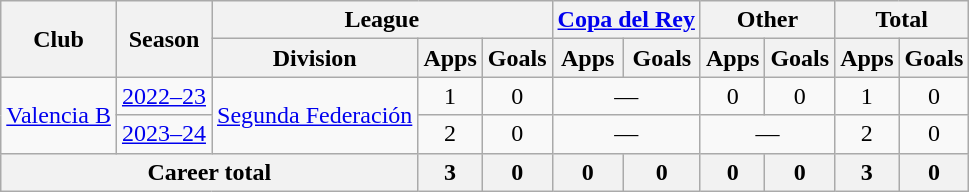<table class=wikitable style=text-align:center>
<tr>
<th rowspan="2">Club</th>
<th rowspan="2">Season</th>
<th colspan="3">League</th>
<th colspan="2"><a href='#'>Copa del Rey</a></th>
<th colspan="2">Other</th>
<th colspan="2">Total</th>
</tr>
<tr>
<th>Division</th>
<th>Apps</th>
<th>Goals</th>
<th>Apps</th>
<th>Goals</th>
<th>Apps</th>
<th>Goals</th>
<th>Apps</th>
<th>Goals</th>
</tr>
<tr>
<td rowspan="2"><a href='#'>Valencia B</a></td>
<td><a href='#'>2022–23</a></td>
<td rowspan="2"><a href='#'>Segunda Federación</a></td>
<td>1</td>
<td>0</td>
<td colspan="2">—</td>
<td>0</td>
<td>0</td>
<td>1</td>
<td>0</td>
</tr>
<tr>
<td><a href='#'>2023–24</a></td>
<td>2</td>
<td>0</td>
<td colspan="2">—</td>
<td colspan="2">—</td>
<td>2</td>
<td>0</td>
</tr>
<tr>
<th colspan="3">Career total</th>
<th>3</th>
<th>0</th>
<th>0</th>
<th>0</th>
<th>0</th>
<th>0</th>
<th>3</th>
<th>0</th>
</tr>
</table>
